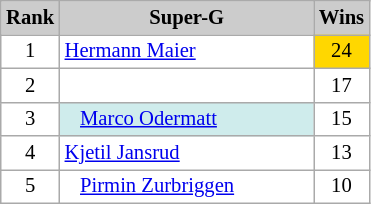<table class="wikitable plainrowheaders" style="background:#fff; font-size:86%; line-height:16px; border:grey solid 1px; border-collapse:collapse">
<tr>
<th style="background-color: #ccc;" width="30">Rank</th>
<th style="background-color: #ccc;" width="160">Super-G</th>
<th style="background:#ccc; width:15%">Wins</th>
</tr>
<tr>
<td align=center>1</td>
<td> <a href='#'>Hermann Maier</a></td>
<td style="background-color: gold" align=center>24</td>
</tr>
<tr>
<td align=center>2</td>
<td></td>
<td align=center>17</td>
</tr>
<tr>
<td align=center>3</td>
<td style="background-color: #CFECEC">   <a href='#'>Marco Odermatt</a></td>
<td align=center>15</td>
</tr>
<tr>
<td align=center>4</td>
<td> <a href='#'>Kjetil Jansrud</a></td>
<td align=center>13</td>
</tr>
<tr>
<td align=center>5</td>
<td>   <a href='#'>Pirmin Zurbriggen</a></td>
<td align=center>10</td>
</tr>
</table>
